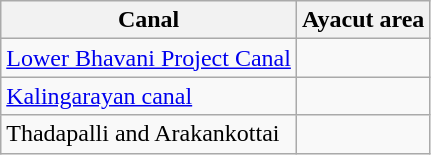<table class="wikitable">
<tr>
<th>Canal</th>
<th>Ayacut area</th>
</tr>
<tr>
<td><a href='#'>Lower Bhavani Project Canal</a></td>
<td></td>
</tr>
<tr>
<td><a href='#'>Kalingarayan canal</a></td>
<td></td>
</tr>
<tr>
<td>Thadapalli and Arakankottai</td>
<td></td>
</tr>
</table>
